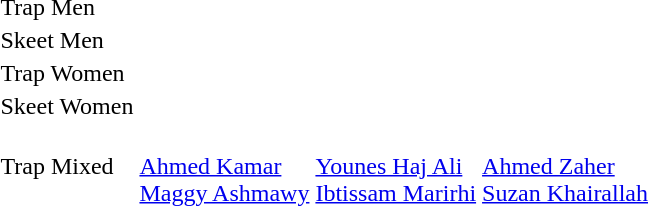<table>
<tr>
<td>Trap Men</td>
<td></td>
<td></td>
<td></td>
</tr>
<tr>
<td>Skeet Men</td>
<td></td>
<td></td>
<td></td>
</tr>
<tr>
<td>Trap Women</td>
<td></td>
<td></td>
<td></td>
</tr>
<tr>
<td>Skeet Women</td>
<td></td>
<td></td>
<td></td>
</tr>
<tr>
<td>Trap Mixed</td>
<td><br><a href='#'>Ahmed Kamar</a><br><a href='#'>Maggy Ashmawy</a></td>
<td><br><a href='#'>Younes Haj Ali</a><br><a href='#'>Ibtissam Marirhi</a></td>
<td><br><a href='#'>Ahmed Zaher</a><br><a href='#'>Suzan Khairallah</a></td>
</tr>
</table>
